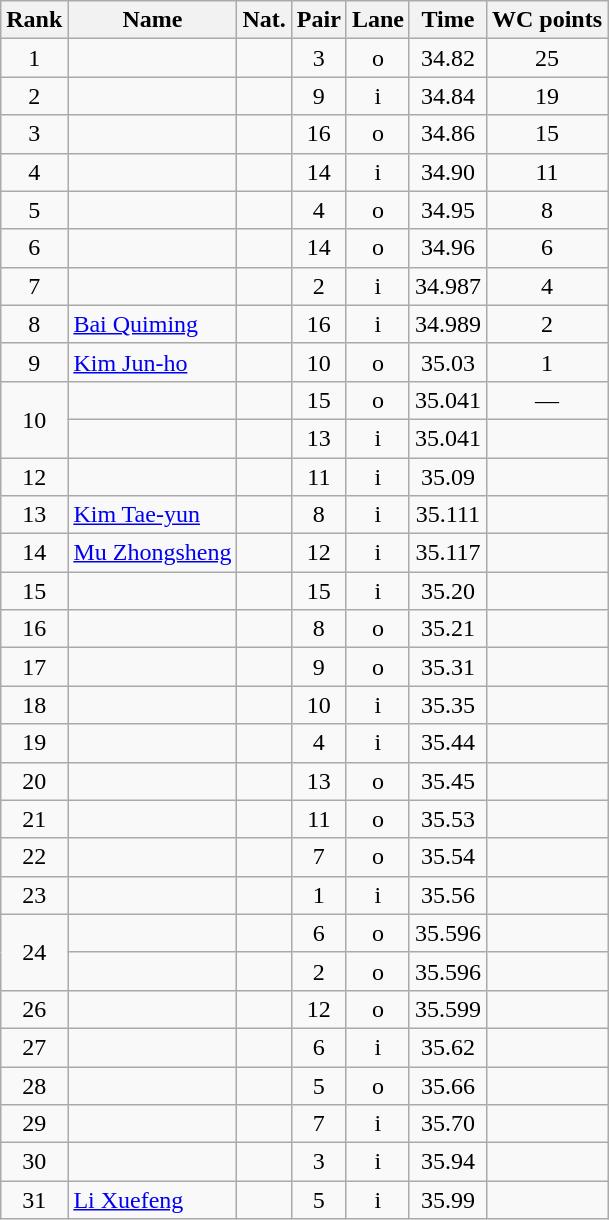<table class="wikitable sortable" style="text-align:center">
<tr>
<th>Rank</th>
<th>Name</th>
<th>Nat.</th>
<th>Pair</th>
<th>Lane</th>
<th>Time</th>
<th>WC points</th>
</tr>
<tr>
<td>1</td>
<td align=left></td>
<td></td>
<td>3</td>
<td>o</td>
<td>34.82</td>
<td>25</td>
</tr>
<tr>
<td>2</td>
<td align=left></td>
<td></td>
<td>9</td>
<td>i</td>
<td>34.84</td>
<td>19</td>
</tr>
<tr>
<td>3</td>
<td align=left></td>
<td></td>
<td>16</td>
<td>o</td>
<td>34.86</td>
<td>15</td>
</tr>
<tr>
<td>4</td>
<td align=left></td>
<td></td>
<td>14</td>
<td>i</td>
<td>34.90</td>
<td>11</td>
</tr>
<tr>
<td>5</td>
<td align=left></td>
<td></td>
<td>4</td>
<td>o</td>
<td>34.95</td>
<td>8</td>
</tr>
<tr>
<td>6</td>
<td align=left></td>
<td></td>
<td>14</td>
<td>o</td>
<td>34.96</td>
<td>6</td>
</tr>
<tr>
<td>7</td>
<td align=left></td>
<td></td>
<td>2</td>
<td>i</td>
<td>34.987</td>
<td>4</td>
</tr>
<tr>
<td>8</td>
<td align=left><a href='#'>Bai Quiming</a></td>
<td></td>
<td>16</td>
<td>i</td>
<td>34.989</td>
<td>2</td>
</tr>
<tr>
<td>9</td>
<td align=left><a href='#'>Kim Jun-ho</a></td>
<td></td>
<td>10</td>
<td>o</td>
<td>35.03</td>
<td>1</td>
</tr>
<tr>
<td rowspan=2>10</td>
<td align=left></td>
<td></td>
<td>15</td>
<td>o</td>
<td>35.041</td>
<td>—</td>
</tr>
<tr>
<td align=left></td>
<td></td>
<td>13</td>
<td>i</td>
<td>35.041</td>
<td></td>
</tr>
<tr>
<td>12</td>
<td align=left></td>
<td></td>
<td>11</td>
<td>i</td>
<td>35.09</td>
<td></td>
</tr>
<tr>
<td>13</td>
<td align=left><a href='#'>Kim Tae-yun</a></td>
<td></td>
<td>8</td>
<td>i</td>
<td>35.111</td>
<td></td>
</tr>
<tr>
<td>14</td>
<td align=left><a href='#'>Mu Zhongsheng</a></td>
<td></td>
<td>12</td>
<td>i</td>
<td>35.117</td>
<td></td>
</tr>
<tr>
<td>15</td>
<td align=left></td>
<td></td>
<td>15</td>
<td>i</td>
<td>35.20</td>
<td></td>
</tr>
<tr>
<td>16</td>
<td align=left></td>
<td></td>
<td>8</td>
<td>o</td>
<td>35.21</td>
<td></td>
</tr>
<tr>
<td>17</td>
<td align=left></td>
<td></td>
<td>9</td>
<td>o</td>
<td>35.31</td>
<td></td>
</tr>
<tr>
<td>18</td>
<td align=left></td>
<td></td>
<td>10</td>
<td>i</td>
<td>35.35</td>
<td></td>
</tr>
<tr>
<td>19</td>
<td align=left></td>
<td></td>
<td>4</td>
<td>i</td>
<td>35.44</td>
<td></td>
</tr>
<tr>
<td>20</td>
<td align=left></td>
<td></td>
<td>13</td>
<td>o</td>
<td>35.45</td>
<td></td>
</tr>
<tr>
<td>21</td>
<td align=left></td>
<td></td>
<td>11</td>
<td>o</td>
<td>35.53</td>
<td></td>
</tr>
<tr>
<td>22</td>
<td align=left></td>
<td></td>
<td>7</td>
<td>o</td>
<td>35.54</td>
<td></td>
</tr>
<tr>
<td>23</td>
<td align=left></td>
<td></td>
<td>1</td>
<td>i</td>
<td>35.56</td>
<td></td>
</tr>
<tr>
<td rowspan=2>24</td>
<td align=left></td>
<td></td>
<td>6</td>
<td>o</td>
<td>35.596</td>
<td></td>
</tr>
<tr>
<td align=left></td>
<td></td>
<td>2</td>
<td>o</td>
<td>35.596</td>
<td></td>
</tr>
<tr>
<td>26</td>
<td align=left></td>
<td></td>
<td>12</td>
<td>o</td>
<td>35.599</td>
<td></td>
</tr>
<tr>
<td>27</td>
<td align=left></td>
<td></td>
<td>6</td>
<td>i</td>
<td>35.62</td>
<td></td>
</tr>
<tr>
<td>28</td>
<td align=left></td>
<td></td>
<td>5</td>
<td>o</td>
<td>35.66</td>
<td></td>
</tr>
<tr>
<td>29</td>
<td align=left></td>
<td></td>
<td>7</td>
<td>i</td>
<td>35.70</td>
<td></td>
</tr>
<tr>
<td>30</td>
<td align=left></td>
<td></td>
<td>3</td>
<td>i</td>
<td>35.94</td>
<td></td>
</tr>
<tr>
<td>31</td>
<td align=left><a href='#'>Li Xuefeng</a></td>
<td></td>
<td>5</td>
<td>i</td>
<td>35.99</td>
<td></td>
</tr>
</table>
